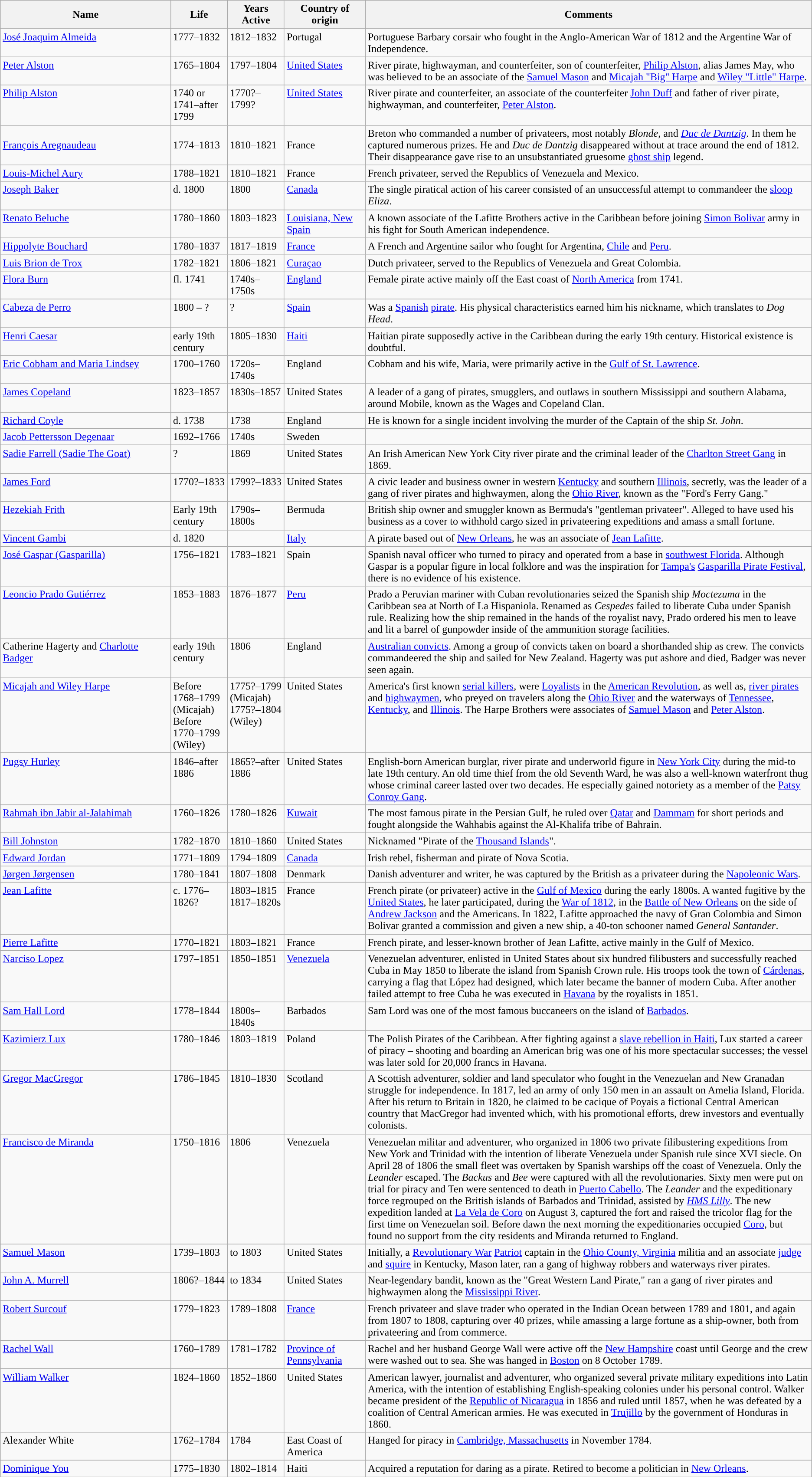<table class="sortable wikitable">
<tr>
<th style="width:21%;">Name</th>
<th style="width:7%;">Life</th>
<th style="width:7%;">Years Active</th>
<th style="width:10%;">Country of origin</th>
<th style="width:55%;">Comments</th>
</tr>
<tr valign="top">
<td><a href='#'>José Joaquim Almeida</a></td>
<td>1777–1832</td>
<td>1812–1832</td>
<td>Portugal</td>
<td>Portuguese Barbary corsair who fought in the Anglo-American War of 1812 and the Argentine War of Independence.</td>
</tr>
<tr valign="top">
<td><a href='#'>Peter Alston</a></td>
<td>1765–1804</td>
<td>1797–1804</td>
<td><a href='#'>United States</a></td>
<td>River pirate, highwayman, and counterfeiter, son of counterfeiter, <a href='#'>Philip Alston</a>, alias James May, who was believed to be an associate of the <a href='#'>Samuel Mason</a> and <a href='#'>Micajah "Big" Harpe</a> and <a href='#'>Wiley "Little" Harpe</a>.</td>
</tr>
<tr valign="top">
<td><a href='#'>Philip Alston</a></td>
<td>1740 or 1741–after 1799</td>
<td>1770?–1799?</td>
<td><a href='#'>United States</a></td>
<td>River pirate and counterfeiter, an associate of the counterfeiter <a href='#'>John Duff</a> and father of river pirate, highwayman, and counterfeiter, <a href='#'>Peter Alston</a>.</td>
</tr>
<tr valign='top"'>
<td><a href='#'>François Aregnaudeau</a></td>
<td>1774–1813</td>
<td>1810–1821</td>
<td>France</td>
<td>Breton who commanded a number of privateers, most notably <em>Blonde</em>, and <a href='#'><em>Duc de Dantzig</em></a>. In them he captured numerous prizes. He and <em>Duc de Dantzig</em> disappeared without at trace around the end of 1812. Their disappearance gave rise to an unsubstantiated gruesome <a href='#'>ghost ship</a> legend.</td>
</tr>
<tr valign='top"'>
<td><a href='#'>Louis-Michel Aury</a></td>
<td>1788–1821</td>
<td>1810–1821</td>
<td>France</td>
<td>French privateer, served the Republics of Venezuela and Mexico.</td>
</tr>
<tr valign="top">
<td><a href='#'>Joseph Baker</a></td>
<td>d. 1800</td>
<td>1800</td>
<td><a href='#'>Canada</a></td>
<td>The single piratical action of his career consisted of an unsuccessful attempt to commandeer the <a href='#'>sloop</a> <em>Eliza</em>.</td>
</tr>
<tr valign="top">
<td><a href='#'>Renato Beluche</a></td>
<td>1780–1860</td>
<td>1803–1823</td>
<td><a href='#'>Louisiana, New Spain</a></td>
<td>A known associate of the Lafitte Brothers active in the Caribbean before joining <a href='#'>Simon Bolivar</a> army in his fight for South American independence.</td>
</tr>
<tr valign="top">
<td><a href='#'>Hippolyte Bouchard</a></td>
<td>1780–1837</td>
<td>1817–1819</td>
<td><a href='#'>France</a></td>
<td>A French and Argentine sailor who fought for Argentina, <a href='#'>Chile</a> and <a href='#'>Peru</a>.</td>
</tr>
<tr valign="top">
<td><a href='#'>Luis Brion de Trox</a></td>
<td>1782–1821</td>
<td>1806–1821</td>
<td><a href='#'>Curaçao</a></td>
<td>Dutch privateer, served to the Republics of Venezuela and Great Colombia.</td>
</tr>
<tr valign="top">
<td><a href='#'>Flora Burn</a></td>
<td>fl. 1741</td>
<td>1740s–1750s</td>
<td><a href='#'>England</a></td>
<td>Female pirate active mainly off the East coast of <a href='#'>North America</a> from 1741.</td>
</tr>
<tr valign="top">
<td><a href='#'>Cabeza de Perro</a></td>
<td>1800 – ?</td>
<td>?</td>
<td><a href='#'>Spain</a></td>
<td>Was a <a href='#'>Spanish</a> <a href='#'>pirate</a>. His physical characteristics earned him his nickname, which translates to <em>Dog Head</em>.</td>
</tr>
<tr valign="top">
<td><a href='#'>Henri Caesar</a></td>
<td>early 19th century</td>
<td>1805–1830</td>
<td><a href='#'>Haiti</a></td>
<td>Haitian pirate supposedly active in the Caribbean during the early 19th century. Historical existence is doubtful.</td>
</tr>
<tr valign="top">
<td><a href='#'>Eric Cobham and Maria Lindsey</a></td>
<td>1700–1760</td>
<td>1720s–1740s</td>
<td>England</td>
<td>Cobham and his wife, Maria, were primarily active in the <a href='#'>Gulf of St. Lawrence</a>.</td>
</tr>
<tr valign="top">
<td><a href='#'>James Copeland</a></td>
<td>1823–1857</td>
<td>1830s–1857</td>
<td>United States</td>
<td>A leader of a gang of pirates, smugglers, and outlaws in southern Mississippi and southern Alabama, around Mobile, known as the Wages and Copeland Clan.</td>
</tr>
<tr>
<td><a href='#'>Richard Coyle</a></td>
<td>d. 1738</td>
<td>1738</td>
<td>England</td>
<td>He is known for a single incident involving the murder of the Captain of the ship <em>St. John</em>.</td>
</tr>
<tr valign="top">
<td><a href='#'>Jacob Pettersson Degenaar</a></td>
<td>1692–1766</td>
<td>1740s</td>
<td>Sweden</td>
</tr>
<tr valign="top">
<td><a href='#'>Sadie Farrell (Sadie The Goat)</a></td>
<td>?</td>
<td>1869</td>
<td>United States</td>
<td>An Irish American New York City river pirate and the criminal leader of the <a href='#'>Charlton Street Gang</a> in 1869.</td>
</tr>
<tr valign="top">
<td><a href='#'>James Ford</a></td>
<td>1770?–1833</td>
<td>1799?–1833</td>
<td>United States</td>
<td>A civic leader and business owner in western <a href='#'>Kentucky</a> and southern <a href='#'>Illinois</a>, secretly, was the leader of a gang of river pirates and highwaymen, along the <a href='#'>Ohio River</a>, known as the "Ford's Ferry Gang."</td>
</tr>
<tr valign="top">
<td><a href='#'>Hezekiah Frith</a></td>
<td>Early 19th century</td>
<td>1790s–1800s</td>
<td>Bermuda</td>
<td>British ship owner and smuggler known as Bermuda's "gentleman privateer". Alleged to have used his business as a cover to withhold cargo sized in privateering expeditions and amass a small fortune.</td>
</tr>
<tr valign="top">
<td><a href='#'>Vincent Gambi</a></td>
<td>d. 1820</td>
<td></td>
<td><a href='#'>Italy</a></td>
<td>A pirate based out of <a href='#'>New Orleans</a>, he was an associate of <a href='#'>Jean Lafitte</a>.</td>
</tr>
<tr valign="top">
<td><a href='#'>José Gaspar (Gasparilla)</a></td>
<td>1756–1821</td>
<td>1783–1821</td>
<td>Spain</td>
<td>Spanish naval officer who turned to piracy and operated from a base in <a href='#'>southwest Florida</a>. Although Gaspar is a popular figure in local folklore and was the inspiration for <a href='#'>Tampa's</a> <a href='#'>Gasparilla Pirate Festival</a>, there is no evidence of his existence.</td>
</tr>
<tr valign="top">
<td><a href='#'>Leoncio Prado Gutiérrez</a></td>
<td>1853–1883</td>
<td>1876–1877</td>
<td><a href='#'>Peru</a></td>
<td>Prado a Peruvian mariner with Cuban revolutionaries seized the Spanish ship <em>Moctezuma</em> in the Caribbean sea at North of La Hispaniola. Renamed as <em>Cespedes</em> failed to liberate Cuba under Spanish rule. Realizing how the ship remained in the hands of the royalist navy, Prado ordered his men to leave and lit a barrel of gunpowder inside of the ammunition storage facilities.</td>
</tr>
<tr valign="top">
<td>Catherine Hagerty and <a href='#'>Charlotte Badger</a></td>
<td>early 19th century</td>
<td>1806</td>
<td>England</td>
<td><a href='#'>Australian convicts</a>. Among a group of convicts taken on board a shorthanded ship as crew. The convicts commandeered the ship and sailed for New Zealand. Hagerty was put ashore and died, Badger was never seen again.</td>
</tr>
<tr valign="top">
<td><a href='#'>Micajah and Wiley Harpe</a></td>
<td>Before 1768–1799 (Micajah)<br>Before 1770–1799 (Wiley)</td>
<td>1775?–1799 (Micajah)<br>1775?–1804 (Wiley)</td>
<td>United States</td>
<td>America's first known <a href='#'>serial killers</a>, were <a href='#'>Loyalists</a> in the <a href='#'>American Revolution</a>, as well as, <a href='#'>river pirates</a> and <a href='#'>highwaymen</a>, who preyed on travelers along the <a href='#'>Ohio River</a> and the waterways of <a href='#'>Tennessee</a>, <a href='#'>Kentucky</a>, and <a href='#'>Illinois</a>. The Harpe Brothers were associates of <a href='#'>Samuel Mason</a> and <a href='#'>Peter Alston</a>.</td>
</tr>
<tr valign="top">
<td><a href='#'>Pugsy Hurley</a></td>
<td>1846–after 1886</td>
<td>1865?–after 1886</td>
<td>United States</td>
<td>English-born American burglar, river pirate and underworld figure in <a href='#'>New York City</a> during the mid-to late 19th century. An old time thief from the old Seventh Ward, he was also a well-known waterfront thug whose criminal career lasted over two decades. He especially gained notoriety as a member of the <a href='#'>Patsy Conroy Gang</a>.</td>
</tr>
<tr valign="top">
<td><a href='#'>Rahmah ibn Jabir al-Jalahimah</a></td>
<td>1760–1826</td>
<td>1780–1826</td>
<td><a href='#'>Kuwait</a></td>
<td>The most famous pirate in the Persian Gulf, he ruled over <a href='#'>Qatar</a> and <a href='#'>Dammam</a> for short periods and fought alongside the Wahhabis against the Al-Khalifa tribe of Bahrain.</td>
</tr>
<tr valign="top">
<td><a href='#'>Bill Johnston</a></td>
<td>1782–1870</td>
<td>1810–1860</td>
<td>United States</td>
<td>Nicknamed "Pirate of the <a href='#'>Thousand Islands</a>".</td>
</tr>
<tr valign="top">
<td><a href='#'>Edward Jordan</a></td>
<td>1771–1809</td>
<td>1794–1809</td>
<td><a href='#'>Canada</a></td>
<td>Irish rebel, fisherman and pirate of Nova Scotia.</td>
</tr>
<tr valign="top">
<td><a href='#'>Jørgen Jørgensen</a></td>
<td>1780–1841</td>
<td>1807–1808</td>
<td>Denmark</td>
<td>Danish adventurer and writer, he was captured by the British as a privateer during the <a href='#'>Napoleonic Wars</a>.</td>
</tr>
<tr valign="top">
<td><a href='#'>Jean Lafitte</a></td>
<td>c. 1776–1826?</td>
<td>1803–1815<br>1817–1820s</td>
<td>France</td>
<td>French pirate (or privateer) active in the <a href='#'>Gulf of Mexico</a> during the early 1800s. A wanted fugitive by the <a href='#'>United States</a>, he later participated, during the <a href='#'>War of 1812</a>, in the <a href='#'>Battle of New Orleans</a> on the side of <a href='#'>Andrew Jackson</a> and the Americans. In 1822, Lafitte approached the navy of Gran Colombia and Simon Bolivar granted a commission and given a new ship, a 40-ton schooner named <em>General Santander</em>.</td>
</tr>
<tr valign="top">
<td><a href='#'>Pierre Lafitte</a></td>
<td>1770–1821</td>
<td>1803–1821</td>
<td>France</td>
<td>French pirate, and lesser-known brother of Jean Lafitte, active mainly in the Gulf of Mexico.</td>
</tr>
<tr valign="top">
<td><a href='#'>Narciso Lopez</a></td>
<td>1797–1851</td>
<td>1850–1851</td>
<td><a href='#'>Venezuela</a></td>
<td>Venezuelan adventurer, enlisted in United States about six hundred filibusters and successfully reached Cuba in May 1850 to liberate the island from Spanish Crown rule. His troops took the town of <a href='#'>Cárdenas</a>, carrying a flag that López had designed, which later became the banner of modern Cuba. After another failed attempt to free Cuba he was executed in <a href='#'>Havana</a> by the royalists in 1851.</td>
</tr>
<tr valign="top">
<td><a href='#'>Sam Hall Lord</a></td>
<td>1778–1844</td>
<td>1800s–1840s</td>
<td>Barbados</td>
<td>Sam Lord was one of the most famous buccaneers on the island of <a href='#'>Barbados</a>.</td>
</tr>
<tr valign="top">
<td><a href='#'>Kazimierz Lux</a></td>
<td>1780–1846</td>
<td>1803–1819</td>
<td>Poland</td>
<td>The Polish Pirates of the Caribbean. After fighting against a <a href='#'>slave rebellion in Haiti</a>, Lux started a career of piracy – shooting and boarding an American brig was one of his more spectacular successes; the vessel was later sold for 20,000 francs in Havana.</td>
</tr>
<tr valign="top">
<td><a href='#'>Gregor MacGregor</a></td>
<td>1786–1845</td>
<td>1810–1830</td>
<td>Scotland</td>
<td>A Scottish adventurer, soldier and land speculator who fought in the Venezuelan and New Granadan struggle for independence. In 1817, led an army of only 150 men in an assault on Amelia Island, Florida. After his return to Britain in 1820, he claimed to be cacique of Poyais a fictional Central American country that MacGregor had invented which, with his promotional efforts, drew investors and eventually colonists.</td>
</tr>
<tr valign="top">
<td><a href='#'>Francisco de Miranda</a></td>
<td>1750–1816</td>
<td>1806</td>
<td>Venezuela</td>
<td>Venezuelan militar and adventurer, who organized in 1806 two private filibustering expeditions from New York and Trinidad with the intention of liberate Venezuela under Spanish rule since XVI siecle. On April 28 of 1806 the small fleet was overtaken by Spanish warships off the coast of Venezuela. Only the <em>Leander</em> escaped.  The <em>Backus</em> and <em>Bee</em> were captured with all the revolutionaries. Sixty men were put on trial for piracy and Ten were sentenced to death in <a href='#'>Puerto Cabello</a>. The <em>Leander</em> and the expeditionary force regrouped on the British islands of Barbados and Trinidad, assisted by <em><a href='#'>HMS Lilly</a></em>. The new expedition landed at <a href='#'>La Vela de Coro</a> on August 3, captured the fort and raised the tricolor flag for the first time on Venezuelan soil. Before dawn the next morning the expeditionaries occupied <a href='#'>Coro</a>, but found no support from the city residents and Miranda returned to England.</td>
</tr>
<tr valign="top">
<td><a href='#'>Samuel Mason</a></td>
<td>1739–1803</td>
<td>to 1803</td>
<td>United States</td>
<td>Initially, a <a href='#'>Revolutionary War</a> <a href='#'>Patriot</a> captain in the <a href='#'>Ohio County, Virginia</a> militia and an associate <a href='#'>judge</a> and <a href='#'>squire</a> in Kentucky, Mason later, ran a gang of highway robbers and waterways river pirates.</td>
</tr>
<tr valign="top">
<td><a href='#'>John A. Murrell</a></td>
<td>1806?–1844</td>
<td>to 1834</td>
<td>United States</td>
<td>Near-legendary bandit, known as the "Great Western Land Pirate," ran a gang of river pirates and highwaymen along the <a href='#'>Mississippi River</a>.</td>
</tr>
<tr valign="top">
<td><a href='#'>Robert Surcouf</a></td>
<td>1779–1823</td>
<td>1789–1808</td>
<td><a href='#'>France</a></td>
<td>French privateer and slave trader who operated in the Indian Ocean between 1789 and 1801, and again from 1807 to 1808, capturing over 40 prizes, while amassing a large fortune as a ship-owner, both from privateering and from commerce.</td>
</tr>
<tr valign="top">
<td><a href='#'>Rachel Wall</a></td>
<td>1760–1789</td>
<td>1781–1782</td>
<td><a href='#'>Province of Pennsylvania</a></td>
<td>Rachel and her husband George Wall were active off the <a href='#'>New Hampshire</a> coast until George and the crew were washed out to sea. She was hanged in <a href='#'>Boston</a> on 8 October 1789.</td>
</tr>
<tr valign="top">
<td><a href='#'>William Walker</a></td>
<td>1824–1860</td>
<td>1852–1860</td>
<td>United States</td>
<td>American lawyer, journalist and adventurer, who organized several private military expeditions into Latin America, with the intention of establishing English-speaking colonies under his personal control. Walker became president of the <a href='#'>Republic of Nicaragua</a> in 1856 and ruled until 1857, when he was defeated by a coalition of Central American armies. He was executed in <a href='#'>Trujillo</a> by the government of Honduras in 1860.</td>
</tr>
<tr valign="top">
<td>Alexander White</td>
<td>1762–1784</td>
<td>1784</td>
<td>East Coast of America</td>
<td>Hanged for piracy in <a href='#'>Cambridge, Massachusetts</a> in November 1784.</td>
</tr>
<tr valign="top">
<td><a href='#'>Dominique You</a></td>
<td>1775–1830</td>
<td>1802–1814</td>
<td>Haiti</td>
<td>Acquired a reputation for daring as a pirate. Retired to become a politician in <a href='#'>New Orleans</a>.</td>
</tr>
</table>
